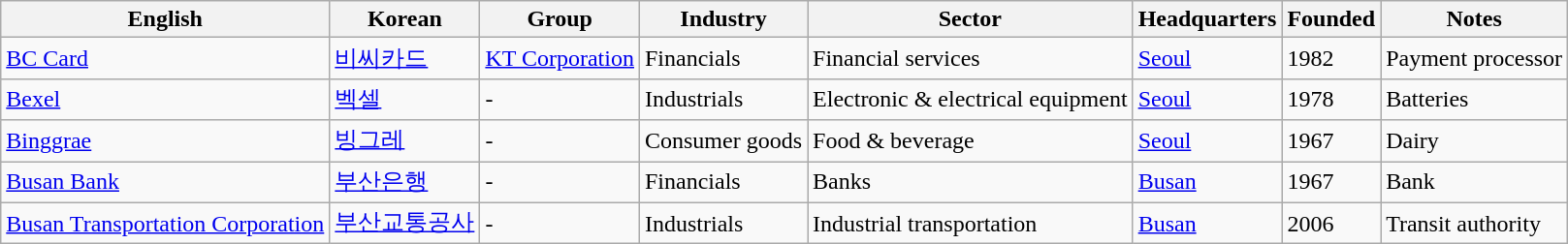<table class="wikitable sortable">
<tr>
<th>English</th>
<th>Korean</th>
<th>Group</th>
<th>Industry</th>
<th>Sector</th>
<th>Headquarters</th>
<th>Founded</th>
<th class="unsortable">Notes</th>
</tr>
<tr>
<td><a href='#'>BC Card</a></td>
<td><a href='#'>비씨카드</a></td>
<td><a href='#'>KT Corporation</a></td>
<td>Financials</td>
<td>Financial services</td>
<td><a href='#'>Seoul</a></td>
<td>1982</td>
<td>Payment processor</td>
</tr>
<tr>
<td><a href='#'>Bexel</a></td>
<td><a href='#'>벡셀</a></td>
<td>-</td>
<td>Industrials</td>
<td>Electronic & electrical equipment</td>
<td><a href='#'>Seoul</a></td>
<td>1978</td>
<td>Batteries</td>
</tr>
<tr>
<td><a href='#'>Binggrae</a></td>
<td><a href='#'>빙그레</a></td>
<td>-</td>
<td>Consumer goods</td>
<td>Food & beverage</td>
<td><a href='#'>Seoul</a></td>
<td>1967</td>
<td>Dairy</td>
</tr>
<tr>
<td><a href='#'>Busan Bank</a></td>
<td><a href='#'>부산은행</a></td>
<td>-</td>
<td>Financials</td>
<td>Banks</td>
<td><a href='#'>Busan</a></td>
<td>1967</td>
<td>Bank</td>
</tr>
<tr>
<td><a href='#'>Busan Transportation Corporation</a></td>
<td><a href='#'>부산교통공사</a></td>
<td>-</td>
<td>Industrials</td>
<td>Industrial transportation</td>
<td><a href='#'>Busan</a></td>
<td>2006</td>
<td>Transit authority</td>
</tr>
</table>
